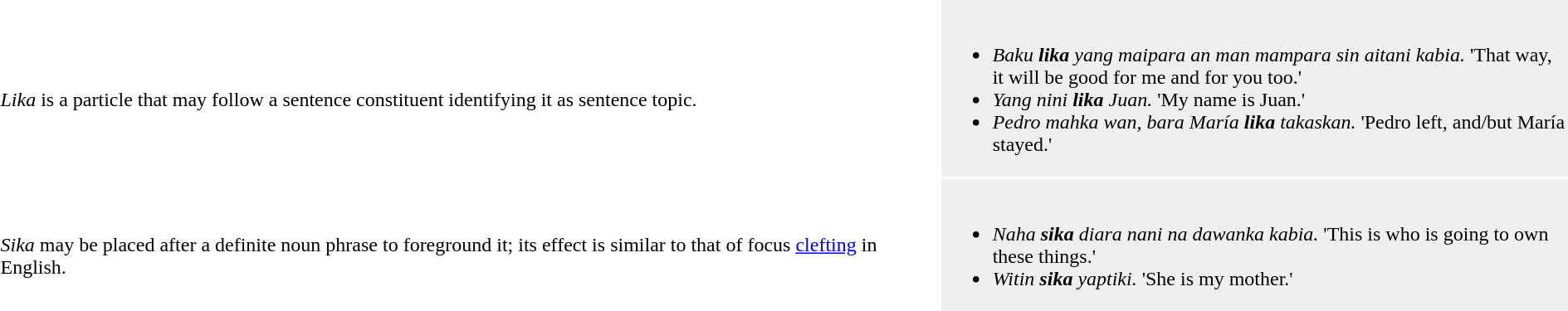<table>
<tr>
<td style="width:60%;"><br><em>Lika</em> is a particle that may follow a sentence constituent identifying it as sentence topic.</td>
<td style="background:#efefef;"><br><ul><li><em>Baku <strong>lika</strong> yang maipara an man mampara sin aitani kabia.</em> 'That way, it will be good for me and for you too.'</li><li><em>Yang nini <strong>lika</strong> Juan.</em> 'My name is Juan.'</li><li><em>Pedro mahka wan, bara María <strong>lika</strong> takaskan.</em> 'Pedro left, and/but María stayed.'</li></ul></td>
</tr>
<tr>
<td><br><em>Sika</em> may be placed after a definite noun phrase to foreground it; its effect is similar to that of focus <a href='#'>clefting</a> in English.</td>
<td style="background:#efefef;"><br><ul><li><em>Naha <strong>sika</strong> diara nani na dawanka kabia.</em> 'This is who is going to own these things.'</li><li><em>Witin <strong>sika</strong> yaptiki.</em> 'She is my mother.'</li></ul></td>
</tr>
</table>
